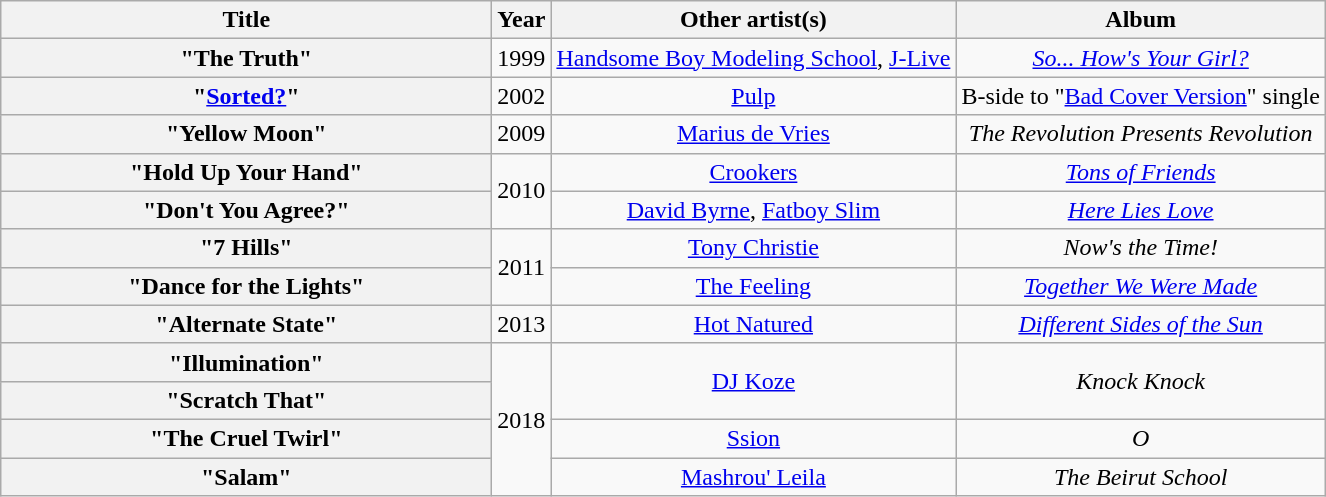<table class="wikitable plainrowheaders" style="text-align:center">
<tr>
<th scope="col" style="width:20em;">Title</th>
<th scope="col" style="width:1em;">Year</th>
<th scope="col">Other artist(s)</th>
<th scope="col">Album</th>
</tr>
<tr>
<th scope="row">"The Truth"</th>
<td>1999</td>
<td><a href='#'>Handsome Boy Modeling School</a>, <a href='#'>J-Live</a></td>
<td><em><a href='#'>So... How's Your Girl?</a></em></td>
</tr>
<tr>
<th scope="row">"<a href='#'>Sorted?</a>"</th>
<td>2002</td>
<td><a href='#'>Pulp</a></td>
<td>B-side to "<a href='#'>Bad Cover Version</a>" single</td>
</tr>
<tr>
<th scope="row">"Yellow Moon"</th>
<td>2009</td>
<td><a href='#'>Marius de Vries</a></td>
<td><em>The Revolution Presents Revolution</em></td>
</tr>
<tr>
<th scope="row">"Hold Up Your Hand"</th>
<td rowspan="2">2010</td>
<td><a href='#'>Crookers</a></td>
<td><em><a href='#'>Tons of Friends</a></em></td>
</tr>
<tr>
<th scope="row">"Don't You Agree?"</th>
<td><a href='#'>David Byrne</a>, <a href='#'>Fatboy Slim</a></td>
<td><em><a href='#'>Here Lies Love</a></em></td>
</tr>
<tr>
<th scope="row">"7 Hills"</th>
<td rowspan="2">2011</td>
<td><a href='#'>Tony Christie</a></td>
<td><em>Now's the Time!</em></td>
</tr>
<tr>
<th scope="row">"Dance for the Lights"</th>
<td><a href='#'>The Feeling</a></td>
<td><em><a href='#'>Together We Were Made</a></em></td>
</tr>
<tr>
<th scope="row">"Alternate State"</th>
<td>2013</td>
<td><a href='#'>Hot Natured</a></td>
<td><em><a href='#'>Different Sides of the Sun</a></em></td>
</tr>
<tr>
<th scope="row">"Illumination"</th>
<td rowspan="4">2018</td>
<td rowspan="2"><a href='#'>DJ Koze</a></td>
<td rowspan="2"><em>Knock Knock</em></td>
</tr>
<tr>
<th scope="row">"Scratch That"</th>
</tr>
<tr>
<th scope="row">"The Cruel Twirl"</th>
<td><a href='#'>Ssion</a></td>
<td><em>O</em></td>
</tr>
<tr>
<th scope="row">"Salam"</th>
<td><a href='#'>Mashrou' Leila</a></td>
<td><em>The Beirut School</em></td>
</tr>
</table>
